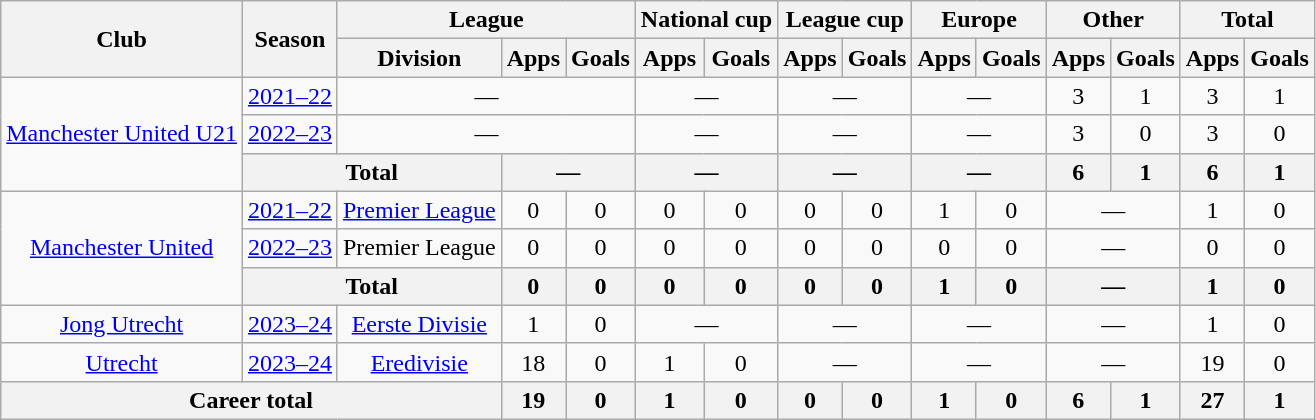<table class=wikitable style=text-align:center>
<tr>
<th rowspan=2>Club</th>
<th rowspan=2>Season</th>
<th colspan=3>League</th>
<th colspan=2>National cup</th>
<th colspan=2>League cup</th>
<th colspan=2>Europe</th>
<th colspan=2>Other</th>
<th colspan=2>Total</th>
</tr>
<tr>
<th>Division</th>
<th>Apps</th>
<th>Goals</th>
<th>Apps</th>
<th>Goals</th>
<th>Apps</th>
<th>Goals</th>
<th>Apps</th>
<th>Goals</th>
<th>Apps</th>
<th>Goals</th>
<th>Apps</th>
<th>Goals</th>
</tr>
<tr>
<td rowspan=3><a href='#'>Manchester United U21</a></td>
<td><a href='#'>2021–22</a></td>
<td colspan=3>—</td>
<td colspan=2>—</td>
<td colspan=2>—</td>
<td colspan=2>—</td>
<td>3</td>
<td>1</td>
<td>3</td>
<td>1</td>
</tr>
<tr>
<td><a href='#'>2022–23</a></td>
<td colspan=3>—</td>
<td colspan=2>—</td>
<td colspan=2>—</td>
<td colspan=2>—</td>
<td>3</td>
<td>0</td>
<td>3</td>
<td>0</td>
</tr>
<tr>
<th colspan=2>Total</th>
<th colspan=2>—</th>
<th colspan=2>—</th>
<th colspan=2>—</th>
<th colspan=2>—</th>
<th>6</th>
<th>1</th>
<th>6</th>
<th>1</th>
</tr>
<tr>
<td rowspan=3><a href='#'>Manchester United</a></td>
<td><a href='#'>2021–22</a></td>
<td><a href='#'>Premier League</a></td>
<td>0</td>
<td>0</td>
<td>0</td>
<td>0</td>
<td>0</td>
<td>0</td>
<td>1</td>
<td>0</td>
<td colspan=2>—</td>
<td>1</td>
<td>0</td>
</tr>
<tr>
<td><a href='#'>2022–23</a></td>
<td>Premier League</td>
<td>0</td>
<td>0</td>
<td>0</td>
<td>0</td>
<td>0</td>
<td>0</td>
<td>0</td>
<td>0</td>
<td colspan=2>—</td>
<td>0</td>
<td>0</td>
</tr>
<tr>
<th colspan=2>Total</th>
<th>0</th>
<th>0</th>
<th>0</th>
<th>0</th>
<th>0</th>
<th>0</th>
<th>1</th>
<th>0</th>
<th colspan=2>—</th>
<th>1</th>
<th>0</th>
</tr>
<tr>
<td><a href='#'>Jong Utrecht</a></td>
<td><a href='#'>2023–24</a></td>
<td><a href='#'>Eerste Divisie</a></td>
<td>1</td>
<td>0</td>
<td colspan=2>—</td>
<td colspan=2>—</td>
<td colspan=2>—</td>
<td colspan=2>—</td>
<td>1</td>
<td>0</td>
</tr>
<tr>
<td><a href='#'>Utrecht</a></td>
<td><a href='#'>2023–24</a></td>
<td><a href='#'>Eredivisie</a></td>
<td>18</td>
<td>0</td>
<td>1</td>
<td>0</td>
<td colspan=2>—</td>
<td colspan=2>—</td>
<td colspan=2>—</td>
<td>19</td>
<td>0</td>
</tr>
<tr>
<th colspan=3>Career total</th>
<th>19</th>
<th>0</th>
<th>1</th>
<th>0</th>
<th>0</th>
<th>0</th>
<th>1</th>
<th>0</th>
<th>6</th>
<th>1</th>
<th>27</th>
<th>1</th>
</tr>
</table>
